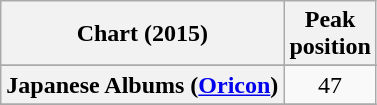<table class="wikitable sortable plainrowheaders" style="text-align:center">
<tr>
<th scope="col">Chart (2015)</th>
<th scope="col">Peak<br>position</th>
</tr>
<tr>
</tr>
<tr>
<th scope="row">Japanese Albums (<a href='#'>Oricon</a>)</th>
<td>47</td>
</tr>
<tr>
</tr>
</table>
